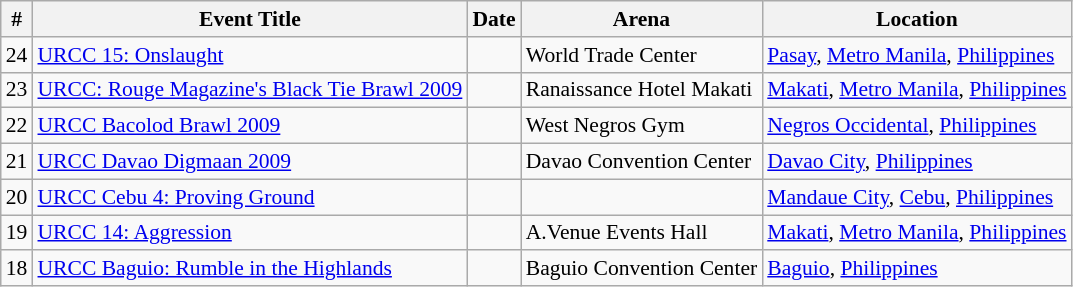<table class="sortable wikitable succession-box" style="font-size:90%;">
<tr>
<th scope="col">#</th>
<th scope="col">Event Title</th>
<th scope="col">Date</th>
<th scope="col">Arena</th>
<th scope="col">Location</th>
</tr>
<tr>
<td align=center>24</td>
<td><a href='#'>URCC 15: Onslaught</a></td>
<td></td>
<td>World Trade Center</td>
<td><a href='#'>Pasay</a>, <a href='#'>Metro Manila</a>, <a href='#'>Philippines</a></td>
</tr>
<tr>
<td align=center>23</td>
<td><a href='#'>URCC: Rouge Magazine's Black Tie Brawl 2009</a></td>
<td></td>
<td>Ranaissance Hotel Makati</td>
<td><a href='#'>Makati</a>, <a href='#'>Metro Manila</a>, <a href='#'>Philippines</a></td>
</tr>
<tr>
<td align=center>22</td>
<td><a href='#'>URCC Bacolod Brawl 2009</a></td>
<td></td>
<td>West Negros Gym</td>
<td><a href='#'>Negros Occidental</a>, <a href='#'>Philippines</a></td>
</tr>
<tr>
<td align=center>21</td>
<td><a href='#'>URCC Davao Digmaan 2009</a></td>
<td></td>
<td>Davao Convention Center</td>
<td><a href='#'>Davao City</a>, <a href='#'>Philippines</a></td>
</tr>
<tr>
<td align=center>20</td>
<td><a href='#'>URCC Cebu 4: Proving Ground</a></td>
<td></td>
<td></td>
<td><a href='#'>Mandaue City</a>, <a href='#'>Cebu</a>, <a href='#'>Philippines</a></td>
</tr>
<tr>
<td align=center>19</td>
<td><a href='#'>URCC 14: Aggression</a></td>
<td></td>
<td>A.Venue Events Hall</td>
<td><a href='#'>Makati</a>, <a href='#'>Metro Manila</a>, <a href='#'>Philippines</a></td>
</tr>
<tr>
<td align=center>18</td>
<td><a href='#'>URCC Baguio: Rumble in the Highlands</a></td>
<td></td>
<td>Baguio Convention Center</td>
<td><a href='#'>Baguio</a>, <a href='#'>Philippines</a></td>
</tr>
</table>
